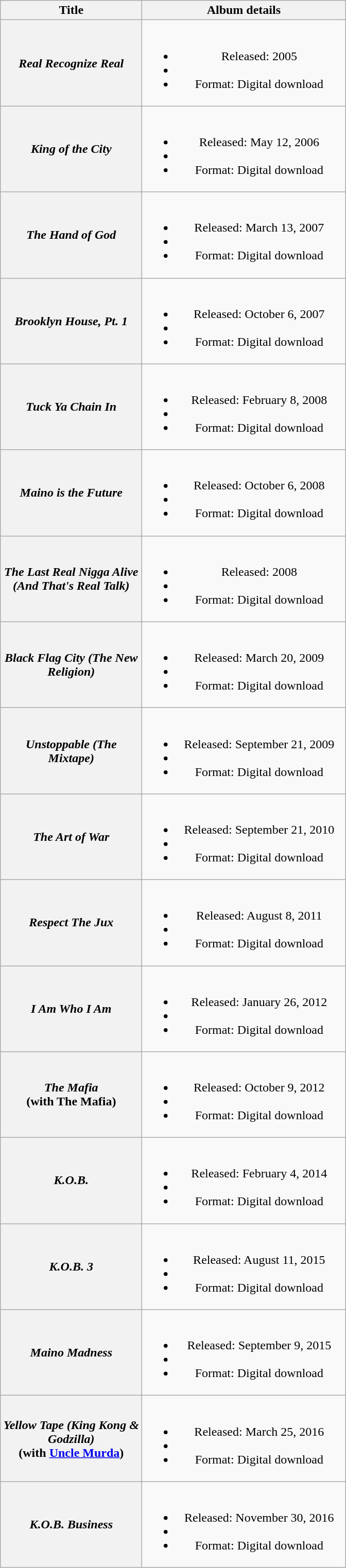<table class="wikitable plainrowheaders" style="text-align:center;">
<tr>
<th scope="col" style="width:11em;">Title</th>
<th scope="col" style="width:16em;">Album details</th>
</tr>
<tr>
<th scope="row"><em>Real Recognize Real</em></th>
<td><br><ul><li>Released: 2005</li><li></li><li>Format: Digital download</li></ul></td>
</tr>
<tr>
<th scope="row"><em>King of the City</em></th>
<td><br><ul><li>Released: May 12, 2006</li><li></li><li>Format: Digital download</li></ul></td>
</tr>
<tr>
<th scope="row"><em>The Hand of God</em></th>
<td><br><ul><li>Released: March 13, 2007</li><li></li><li>Format: Digital download</li></ul></td>
</tr>
<tr>
<th scope="row"><em>Brooklyn House, Pt. 1</em></th>
<td><br><ul><li>Released: October 6, 2007</li><li></li><li>Format: Digital download</li></ul></td>
</tr>
<tr>
<th scope="row"><em>Tuck Ya Chain In</em></th>
<td><br><ul><li>Released: February 8, 2008</li><li></li><li>Format: Digital download</li></ul></td>
</tr>
<tr>
<th scope="row"><em>Maino is the Future</em></th>
<td><br><ul><li>Released: October 6, 2008</li><li></li><li>Format: Digital download</li></ul></td>
</tr>
<tr>
<th scope="row"><em>The Last Real Nigga Alive (And That's Real Talk)</em></th>
<td><br><ul><li>Released: 2008</li><li></li><li>Format: Digital download</li></ul></td>
</tr>
<tr>
<th scope="row"><em>Black Flag City (The New Religion)</em></th>
<td><br><ul><li>Released: March 20, 2009</li><li></li><li>Format: Digital download</li></ul></td>
</tr>
<tr>
<th scope="row"><em>Unstoppable (The Mixtape)</em></th>
<td><br><ul><li>Released: September 21, 2009</li><li></li><li>Format: Digital download</li></ul></td>
</tr>
<tr>
<th scope="row"><em>The Art of War</em></th>
<td><br><ul><li>Released: September 21, 2010</li><li></li><li>Format: Digital download</li></ul></td>
</tr>
<tr>
<th scope="row"><em>Respect The Jux</em></th>
<td><br><ul><li>Released: August 8, 2011</li><li></li><li>Format: Digital download</li></ul></td>
</tr>
<tr>
<th scope="row"><em>I Am Who I Am</em></th>
<td><br><ul><li>Released: January 26, 2012</li><li></li><li>Format: Digital download</li></ul></td>
</tr>
<tr>
<th scope="row"><em>The Mafia</em><br><span>(with The Mafia)</span></th>
<td><br><ul><li>Released: October 9, 2012</li><li></li><li>Format: Digital download</li></ul></td>
</tr>
<tr>
<th scope="row"><em>K.O.B.</em></th>
<td><br><ul><li>Released: February 4, 2014</li><li></li><li>Format: Digital download</li></ul></td>
</tr>
<tr>
<th scope="row"><em>K.O.B. 3</em></th>
<td><br><ul><li>Released: August 11, 2015</li><li></li><li>Format: Digital download</li></ul></td>
</tr>
<tr>
<th scope="row"><em>Maino Madness</em></th>
<td><br><ul><li>Released: September 9, 2015</li><li></li><li>Format: Digital download</li></ul></td>
</tr>
<tr>
<th scope="row"><em>Yellow Tape (King Kong & Godzilla)</em><br><span>(with <a href='#'>Uncle Murda</a>)</span></th>
<td><br><ul><li>Released: March 25, 2016</li><li></li><li>Format: Digital download</li></ul></td>
</tr>
<tr>
<th scope="row"><em>K.O.B. Business</em></th>
<td><br><ul><li>Released: November 30, 2016</li><li></li><li>Format: Digital download</li></ul></td>
</tr>
</table>
